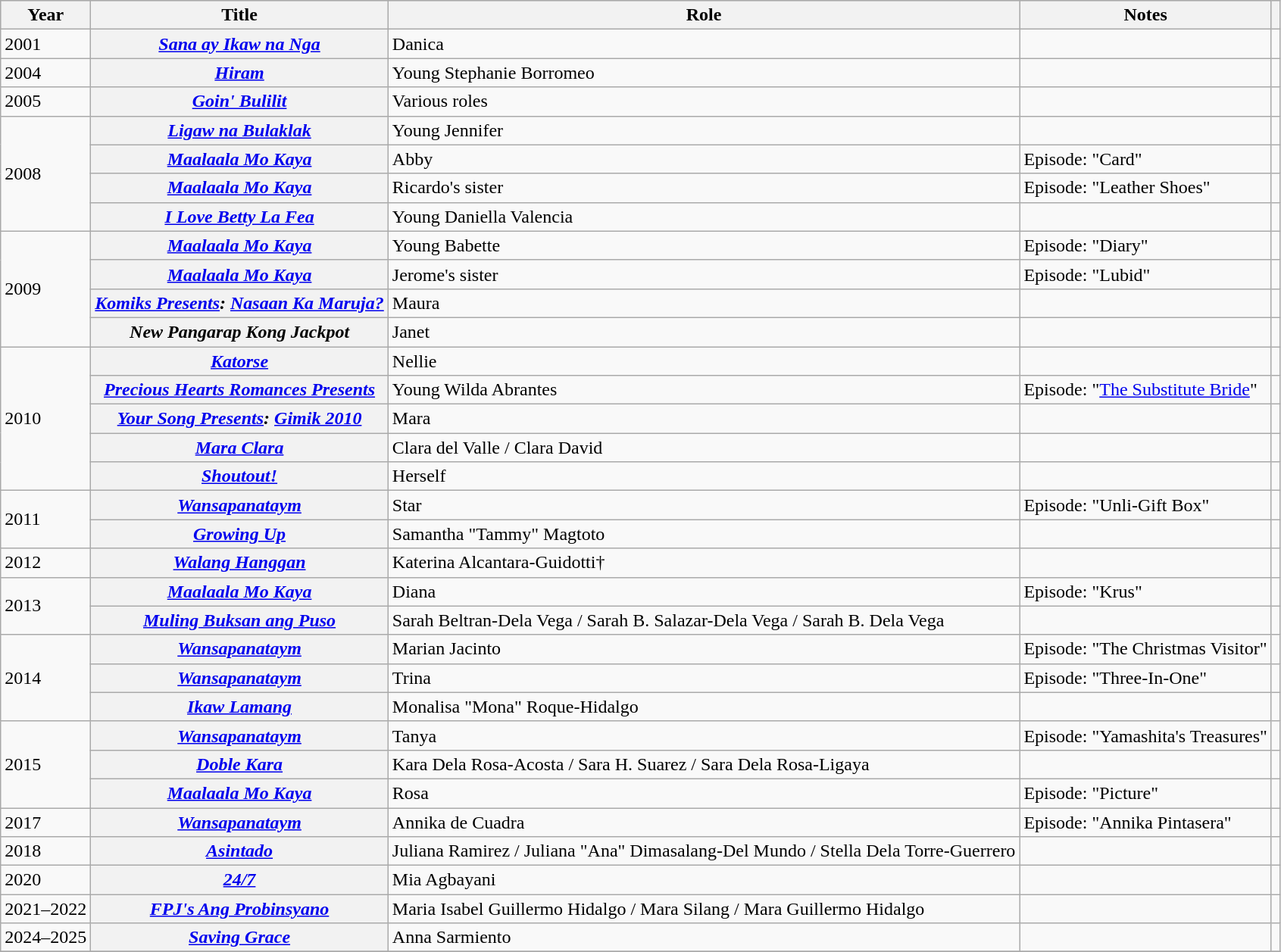<table class="wikitable sortable plainrowheaders">
<tr style="background:#ccc; text-align:center;">
<th scope="col">Year</th>
<th scope="col">Title</th>
<th scope="col">Role</th>
<th scope="col" class="unsortable">Notes</th>
<th scope="col" class="unsortable"></th>
</tr>
<tr>
<td>2001</td>
<th scope="rowgroup"><em><a href='#'>Sana ay Ikaw na Nga</a></em></th>
<td>Danica</td>
<td></td>
<td></td>
</tr>
<tr>
<td>2004</td>
<th scope="rowgroup"><em><a href='#'>Hiram</a></em></th>
<td>Young Stephanie Borromeo</td>
<td></td>
<td></td>
</tr>
<tr>
<td>2005</td>
<th scope="rowgroup"><em><a href='#'>Goin' Bulilit</a></em></th>
<td>Various roles</td>
<td></td>
<td></td>
</tr>
<tr>
<td rowspan="4">2008</td>
<th scope="rowgroup"><em><a href='#'>Ligaw na Bulaklak</a></em></th>
<td>Young Jennifer</td>
<td></td>
<td></td>
</tr>
<tr>
<th scope="rowgroup"><em><a href='#'>Maalaala Mo Kaya</a></em></th>
<td>Abby</td>
<td>Episode: "Card"</td>
<td></td>
</tr>
<tr>
<th scope="rowgroup"><em><a href='#'>Maalaala Mo Kaya</a></em></th>
<td>Ricardo's sister</td>
<td>Episode: "Leather Shoes"</td>
<td></td>
</tr>
<tr>
<th scope="rowgroup"><em><a href='#'>I Love Betty La Fea</a></em></th>
<td>Young Daniella Valencia</td>
<td></td>
<td></td>
</tr>
<tr>
<td rowspan="4">2009</td>
<th scope="rowgroup"><em><a href='#'>Maalaala Mo Kaya</a></em></th>
<td>Young Babette</td>
<td>Episode: "Diary"</td>
<td></td>
</tr>
<tr>
<th scope="rowgroup"><em><a href='#'>Maalaala Mo Kaya</a></em></th>
<td>Jerome's sister</td>
<td>Episode: "Lubid"</td>
<td></td>
</tr>
<tr>
<th scope="rowgroup"><em><a href='#'>Komiks Presents</a>: <a href='#'>Nasaan Ka Maruja?</a></em></th>
<td>Maura</td>
<td></td>
<td></td>
</tr>
<tr>
<th scope="rowgroup"><em>New Pangarap Kong Jackpot</em></th>
<td>Janet</td>
<td></td>
<td></td>
</tr>
<tr>
<td rowspan="5">2010</td>
<th scope="rowgroup"><em><a href='#'>Katorse</a></em></th>
<td>Nellie</td>
<td></td>
<td></td>
</tr>
<tr>
<th scope="rowgroup"><em><a href='#'>Precious Hearts Romances Presents</a></em></th>
<td>Young Wilda Abrantes</td>
<td>Episode: "<a href='#'>The Substitute Bride</a>"</td>
<td></td>
</tr>
<tr>
<th scope="rowgroup"><em><a href='#'>Your Song Presents</a>: <a href='#'>Gimik 2010</a></em></th>
<td>Mara</td>
<td></td>
<td></td>
</tr>
<tr>
<th scope="rowgroup"><em><a href='#'>Mara Clara</a></em></th>
<td>Clara del Valle / Clara David</td>
<td></td>
<td></td>
</tr>
<tr>
<th scope="rowgroup"><em><a href='#'>Shoutout!</a></em></th>
<td>Herself</td>
<td></td>
<td></td>
</tr>
<tr>
<td rowspan="2">2011</td>
<th scope="rowgroup"><em><a href='#'>Wansapanataym</a></em></th>
<td>Star</td>
<td>Episode: "Unli-Gift Box"</td>
<td></td>
</tr>
<tr>
<th scope="rowgroup"><em><a href='#'>Growing Up</a></em></th>
<td>Samantha "Tammy" Magtoto</td>
<td></td>
<td></td>
</tr>
<tr>
<td>2012</td>
<th scope="rowgroup"><em><a href='#'>Walang Hanggan</a></em></th>
<td>Katerina Alcantara-Guidotti†</td>
<td></td>
<td></td>
</tr>
<tr>
<td rowspan="2">2013</td>
<th scope="rowgroup"><em><a href='#'>Maalaala Mo Kaya</a></em></th>
<td>Diana</td>
<td>Episode: "Krus"</td>
<td></td>
</tr>
<tr>
<th scope="rowgroup"><em><a href='#'>Muling Buksan ang Puso</a></em></th>
<td>Sarah Beltran-Dela Vega / Sarah B. Salazar-Dela Vega / Sarah B. Dela Vega</td>
<td></td>
<td></td>
</tr>
<tr>
<td rowspan="3">2014</td>
<th scope="rowgroup"><em><a href='#'>Wansapanataym</a></em></th>
<td>Marian Jacinto</td>
<td>Episode: "The Christmas Visitor"</td>
<td></td>
</tr>
<tr>
<th scope="rowgroup"><em><a href='#'>Wansapanataym</a></em></th>
<td>Trina</td>
<td>Episode: "Three-In-One"</td>
<td></td>
</tr>
<tr>
<th scope="rowgroup"><em><a href='#'>Ikaw Lamang</a></em></th>
<td>Monalisa "Mona" Roque-Hidalgo</td>
<td></td>
<td></td>
</tr>
<tr>
<td rowspan="3">2015</td>
<th scope="rowgroup"><em><a href='#'>Wansapanataym</a></em></th>
<td>Tanya</td>
<td>Episode: "Yamashita's Treasures"</td>
<td></td>
</tr>
<tr>
<th scope="rowgroup"><em><a href='#'>Doble Kara</a></em></th>
<td>Kara Dela Rosa-Acosta / Sara H. Suarez / Sara Dela Rosa-Ligaya</td>
<td></td>
<td></td>
</tr>
<tr>
<th scope="rowgroup"><em><a href='#'>Maalaala Mo Kaya</a></em></th>
<td>Rosa</td>
<td>Episode: "Picture"</td>
<td></td>
</tr>
<tr>
<td>2017</td>
<th scope="rowgroup"><em><a href='#'>Wansapanataym</a></em></th>
<td>Annika de Cuadra</td>
<td>Episode: "Annika Pintasera"</td>
<td></td>
</tr>
<tr>
<td>2018</td>
<th scope="rowgroup"><em><a href='#'>Asintado</a></em></th>
<td>Juliana Ramirez / Juliana "Ana" Dimasalang-Del Mundo / Stella Dela Torre-Guerrero</td>
<td></td>
<td><br></td>
</tr>
<tr>
<td>2020</td>
<th scope="rowgroup"><em><a href='#'>24/7</a></em></th>
<td>Mia Agbayani</td>
<td></td>
<td></td>
</tr>
<tr>
<td>2021–2022</td>
<th scope="rowgroup"><em><a href='#'>FPJ's Ang Probinsyano</a></em></th>
<td>Maria Isabel Guillermo Hidalgo / Mara Silang / Mara Guillermo Hidalgo</td>
<td></td>
<td></td>
</tr>
<tr>
<td>2024–2025</td>
<th scope="row"><em><a href='#'>Saving Grace</a></em></th>
<td>Anna Sarmiento</td>
<td></td>
<td></td>
</tr>
<tr>
</tr>
</table>
